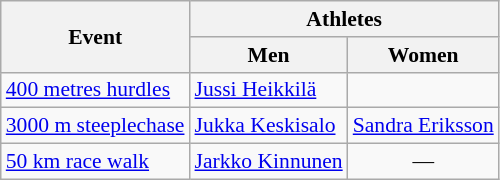<table class=wikitable style="font-size:90%">
<tr>
<th rowspan=2>Event</th>
<th colspan=2>Athletes</th>
</tr>
<tr>
<th>Men</th>
<th>Women</th>
</tr>
<tr>
<td><a href='#'>400 metres hurdles</a></td>
<td><a href='#'>Jussi Heikkilä</a></td>
<td></td>
</tr>
<tr>
<td><a href='#'>3000 m steeplechase</a></td>
<td><a href='#'>Jukka Keskisalo</a></td>
<td><a href='#'>Sandra Eriksson</a></td>
</tr>
<tr>
<td><a href='#'>50 km race walk</a></td>
<td><a href='#'>Jarkko Kinnunen</a></td>
<td align=center>—</td>
</tr>
</table>
